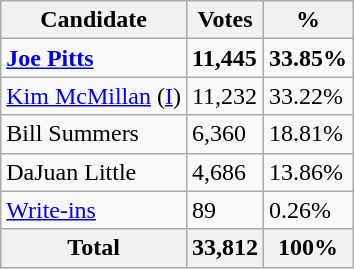<table class="wikitable">
<tr>
<th>Candidate</th>
<th>Votes</th>
<th>%</th>
</tr>
<tr>
<td><strong><a href='#'>Joe Pitts</a></strong></td>
<td><strong>11,445</strong></td>
<td><strong>33.85%</strong></td>
</tr>
<tr>
<td><a href='#'>Kim McMillan</a> (<a href='#'>I</a>)</td>
<td>11,232</td>
<td>33.22%</td>
</tr>
<tr>
<td>Bill Summers</td>
<td>6,360</td>
<td>18.81%</td>
</tr>
<tr>
<td>DaJuan Little</td>
<td>4,686</td>
<td>13.86%</td>
</tr>
<tr>
<td><a href='#'>Write-ins</a></td>
<td>89</td>
<td>0.26%</td>
</tr>
<tr>
<th>Total</th>
<th>33,812</th>
<th>100%</th>
</tr>
</table>
